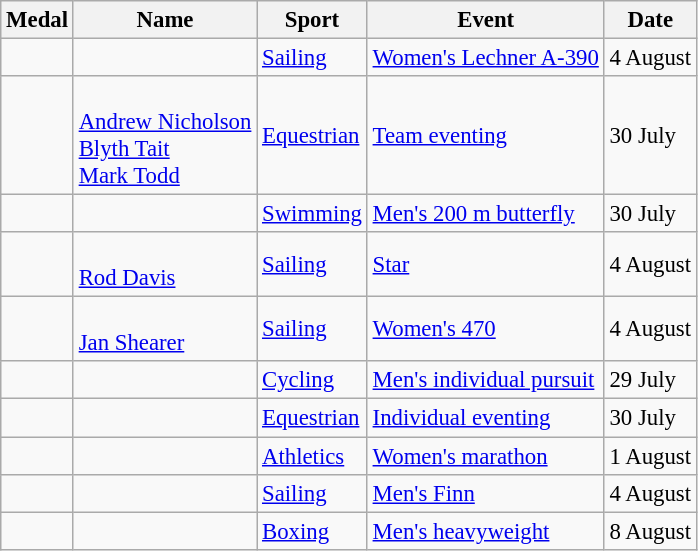<table class="wikitable sortable" style="font-size: 95%;">
<tr>
<th>Medal</th>
<th>Name</th>
<th>Sport</th>
<th>Event</th>
<th>Date</th>
</tr>
<tr>
<td></td>
<td></td>
<td><a href='#'>Sailing</a></td>
<td><a href='#'>Women's Lechner A-390</a></td>
<td>4 August</td>
</tr>
<tr>
<td></td>
<td><br><a href='#'>Andrew Nicholson</a><br><a href='#'>Blyth Tait</a><br><a href='#'>Mark Todd</a></td>
<td><a href='#'>Equestrian</a></td>
<td><a href='#'>Team eventing</a></td>
<td>30 July</td>
</tr>
<tr>
<td></td>
<td></td>
<td><a href='#'>Swimming</a></td>
<td><a href='#'>Men's 200 m butterfly</a></td>
<td>30 July</td>
</tr>
<tr>
<td></td>
<td><br><a href='#'>Rod Davis</a></td>
<td><a href='#'>Sailing</a></td>
<td><a href='#'>Star</a></td>
<td>4 August</td>
</tr>
<tr>
<td></td>
<td><br><a href='#'>Jan Shearer</a></td>
<td><a href='#'>Sailing</a></td>
<td><a href='#'>Women's 470</a></td>
<td>4 August</td>
</tr>
<tr>
<td></td>
<td></td>
<td><a href='#'>Cycling</a></td>
<td><a href='#'>Men's individual pursuit</a></td>
<td>29 July</td>
</tr>
<tr>
<td></td>
<td></td>
<td><a href='#'>Equestrian</a></td>
<td><a href='#'>Individual eventing</a></td>
<td>30 July</td>
</tr>
<tr>
<td></td>
<td></td>
<td><a href='#'>Athletics</a></td>
<td><a href='#'>Women's marathon</a></td>
<td>1 August</td>
</tr>
<tr>
<td></td>
<td></td>
<td><a href='#'>Sailing</a></td>
<td><a href='#'>Men's Finn</a></td>
<td>4 August</td>
</tr>
<tr>
<td></td>
<td></td>
<td><a href='#'>Boxing</a></td>
<td><a href='#'>Men's heavyweight</a></td>
<td>8 August</td>
</tr>
</table>
